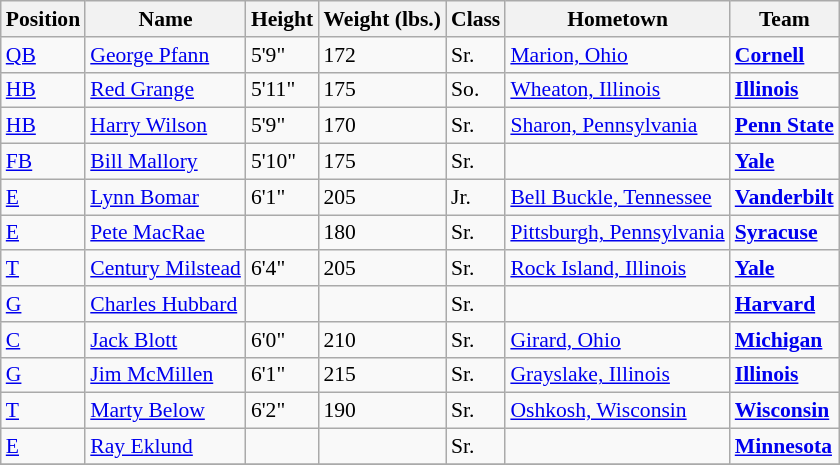<table class="wikitable" style="font-size: 90%">
<tr>
<th>Position</th>
<th>Name</th>
<th>Height</th>
<th>Weight (lbs.)</th>
<th>Class</th>
<th>Hometown</th>
<th>Team</th>
</tr>
<tr>
<td><a href='#'>QB</a></td>
<td><a href='#'>George Pfann</a></td>
<td>5'9"</td>
<td>172</td>
<td>Sr.</td>
<td><a href='#'>Marion, Ohio</a></td>
<td><strong><a href='#'>Cornell</a></strong></td>
</tr>
<tr>
<td><a href='#'>HB</a></td>
<td><a href='#'>Red Grange</a></td>
<td>5'11"</td>
<td>175</td>
<td>So.</td>
<td><a href='#'>Wheaton, Illinois</a></td>
<td><strong><a href='#'>Illinois</a></strong></td>
</tr>
<tr>
<td><a href='#'>HB</a></td>
<td><a href='#'>Harry Wilson</a></td>
<td>5'9"</td>
<td>170</td>
<td>Sr.</td>
<td><a href='#'>Sharon, Pennsylvania</a></td>
<td><strong><a href='#'>Penn State</a></strong></td>
</tr>
<tr>
<td><a href='#'>FB</a></td>
<td><a href='#'>Bill Mallory</a></td>
<td>5'10"</td>
<td>175</td>
<td>Sr.</td>
<td></td>
<td><strong><a href='#'>Yale</a></strong></td>
</tr>
<tr>
<td><a href='#'>E</a></td>
<td><a href='#'>Lynn Bomar</a></td>
<td>6'1"</td>
<td>205</td>
<td>Jr.</td>
<td><a href='#'>Bell Buckle, Tennessee</a></td>
<td><strong><a href='#'>Vanderbilt</a></strong></td>
</tr>
<tr>
<td><a href='#'>E</a></td>
<td><a href='#'>Pete MacRae</a></td>
<td></td>
<td>180</td>
<td>Sr.</td>
<td><a href='#'>Pittsburgh, Pennsylvania</a></td>
<td><strong><a href='#'>Syracuse</a></strong></td>
</tr>
<tr>
<td><a href='#'>T</a></td>
<td><a href='#'>Century Milstead</a></td>
<td>6'4"</td>
<td>205</td>
<td>Sr.</td>
<td><a href='#'>Rock Island, Illinois</a></td>
<td><strong><a href='#'>Yale</a></strong></td>
</tr>
<tr>
<td><a href='#'>G</a></td>
<td><a href='#'>Charles Hubbard</a></td>
<td></td>
<td></td>
<td>Sr.</td>
<td></td>
<td><strong><a href='#'>Harvard</a></strong></td>
</tr>
<tr>
<td><a href='#'>C</a></td>
<td><a href='#'>Jack Blott</a></td>
<td>6'0"</td>
<td>210</td>
<td>Sr.</td>
<td><a href='#'>Girard, Ohio</a></td>
<td><strong><a href='#'>Michigan</a></strong></td>
</tr>
<tr>
<td><a href='#'>G</a></td>
<td><a href='#'>Jim McMillen</a></td>
<td>6'1"</td>
<td>215</td>
<td>Sr.</td>
<td><a href='#'>Grayslake, Illinois</a></td>
<td><strong><a href='#'>Illinois</a></strong></td>
</tr>
<tr>
<td><a href='#'>T</a></td>
<td><a href='#'>Marty Below</a></td>
<td>6'2"</td>
<td>190</td>
<td>Sr.</td>
<td><a href='#'>Oshkosh, Wisconsin</a></td>
<td><strong><a href='#'>Wisconsin</a></strong></td>
</tr>
<tr>
<td><a href='#'>E</a></td>
<td><a href='#'>Ray Eklund</a></td>
<td></td>
<td></td>
<td>Sr.</td>
<td></td>
<td><strong><a href='#'>Minnesota</a></strong></td>
</tr>
<tr>
</tr>
</table>
